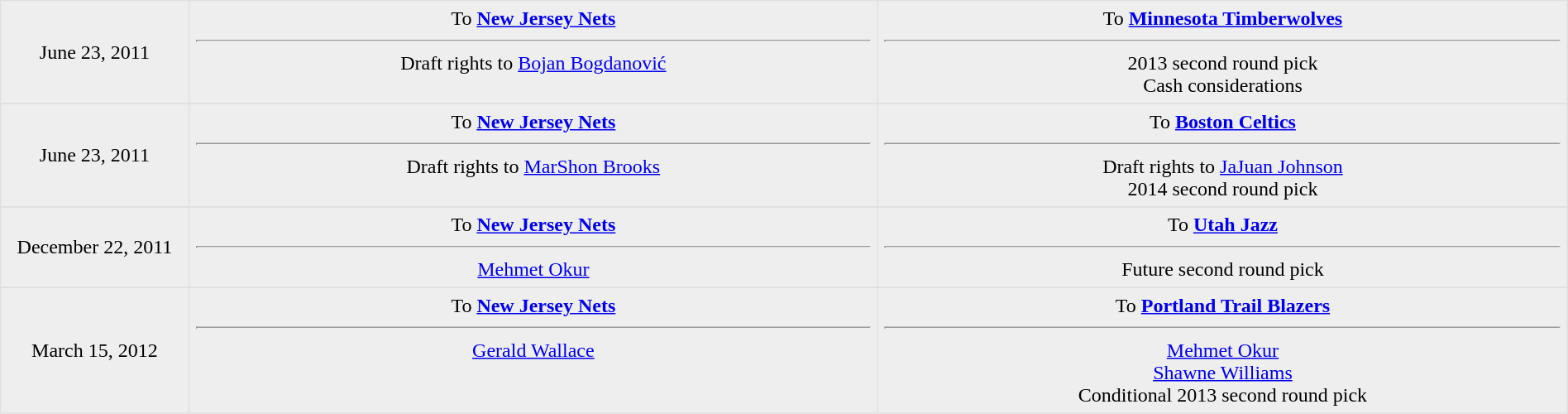<table border=1 style="border-collapse:collapse; text-align: center; width: 100%" bordercolor="#DFDFDF" cellpadding="5">
<tr bgcolor="eeeeee">
<td style="width:12%">June 23, 2011</td>
<td style="width:44%" valign="top">To <strong><a href='#'>New Jersey Nets</a></strong><hr>Draft rights to <a href='#'>Bojan Bogdanović</a></td>
<td style="width:44%" valign="top">To <strong><a href='#'>Minnesota Timberwolves</a></strong><hr>2013 second round pick<br>Cash considerations</td>
</tr>
<tr>
</tr>
<tr bgcolor="eeeeee">
<td style="width:12%">June 23, 2011</td>
<td style="width:44%" valign="top">To <strong><a href='#'>New Jersey Nets</a></strong><hr>Draft rights to <a href='#'>MarShon Brooks</a></td>
<td style="width:44%" valign="top">To <strong><a href='#'>Boston Celtics</a></strong><hr>Draft rights to <a href='#'>JaJuan Johnson</a><br>2014 second round pick</td>
</tr>
<tr>
</tr>
<tr bgcolor="eeeeee">
<td style="width:12%">December 22, 2011</td>
<td style="width:44%" valign="top">To <strong><a href='#'>New Jersey Nets</a></strong><hr><a href='#'>Mehmet Okur</a></td>
<td style="width:44%" valign="top">To <strong><a href='#'>Utah Jazz</a></strong><hr>Future second round pick</td>
</tr>
<tr>
</tr>
<tr bgcolor="eeeeee">
<td style="width:12%">March 15, 2012</td>
<td style="width:44%" valign="top">To <strong><a href='#'>New Jersey Nets</a></strong><hr><a href='#'>Gerald Wallace</a></td>
<td style="width:44%" valign="top">To <strong><a href='#'>Portland Trail Blazers</a></strong><hr><a href='#'>Mehmet Okur</a><br><a href='#'>Shawne Williams</a><br>Conditional 2013 second round pick</td>
</tr>
</table>
